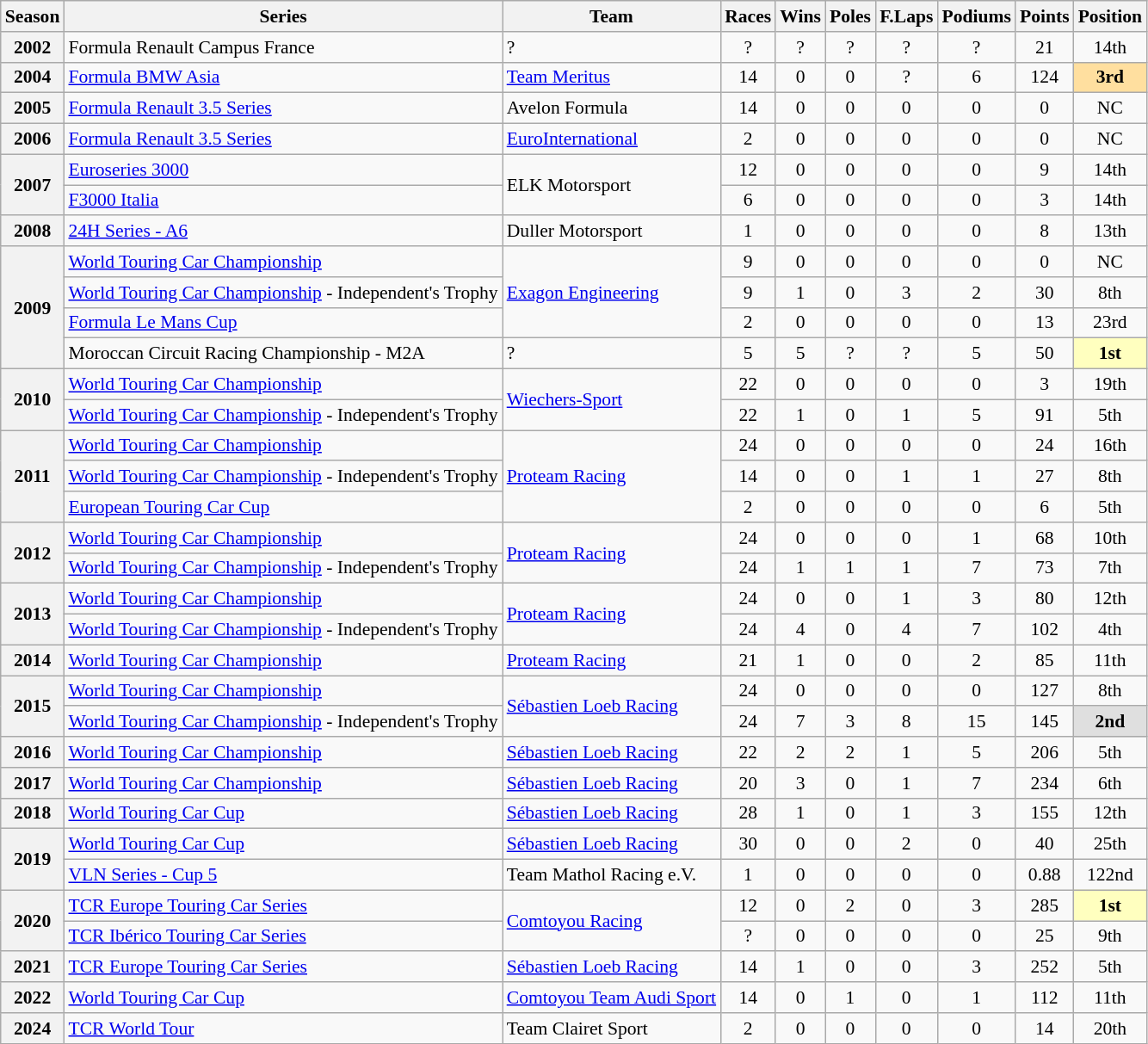<table class="wikitable" style="font-size: 90%; text-align:center">
<tr>
<th>Season</th>
<th>Series</th>
<th>Team</th>
<th>Races</th>
<th>Wins</th>
<th>Poles</th>
<th>F.Laps</th>
<th>Podiums</th>
<th>Points</th>
<th>Position</th>
</tr>
<tr>
<th>2002</th>
<td align=left>Formula Renault Campus France</td>
<td align=left>?</td>
<td>?</td>
<td>?</td>
<td>?</td>
<td>?</td>
<td>?</td>
<td>21</td>
<td>14th</td>
</tr>
<tr>
<th>2004</th>
<td align=left><a href='#'>Formula BMW Asia</a></td>
<td align=left><a href='#'>Team Meritus</a></td>
<td>14</td>
<td>0</td>
<td>0</td>
<td>?</td>
<td>6</td>
<td>124</td>
<td style="background:#FFDF9F;"><strong>3rd</strong></td>
</tr>
<tr>
<th>2005</th>
<td align=left><a href='#'>Formula Renault 3.5 Series</a></td>
<td align=left>Avelon Formula</td>
<td>14</td>
<td>0</td>
<td>0</td>
<td>0</td>
<td>0</td>
<td>0</td>
<td>NC</td>
</tr>
<tr>
<th>2006</th>
<td align=left><a href='#'>Formula Renault 3.5 Series</a></td>
<td align=left><a href='#'>EuroInternational</a></td>
<td>2</td>
<td>0</td>
<td>0</td>
<td>0</td>
<td>0</td>
<td>0</td>
<td>NC</td>
</tr>
<tr>
<th rowspan=2>2007</th>
<td align=left><a href='#'>Euroseries 3000</a></td>
<td rowspan=2 align=left>ELK Motorsport</td>
<td>12</td>
<td>0</td>
<td>0</td>
<td>0</td>
<td>0</td>
<td>9</td>
<td>14th</td>
</tr>
<tr>
<td align=left><a href='#'>F3000 Italia</a></td>
<td>6</td>
<td>0</td>
<td>0</td>
<td>0</td>
<td>0</td>
<td>3</td>
<td>14th</td>
</tr>
<tr>
<th>2008</th>
<td align=left><a href='#'>24H Series - A6</a></td>
<td align=left>Duller Motorsport</td>
<td>1</td>
<td>0</td>
<td>0</td>
<td>0</td>
<td>0</td>
<td>8</td>
<td>13th</td>
</tr>
<tr>
<th rowspan=4>2009</th>
<td align=left><a href='#'>World Touring Car Championship</a></td>
<td rowspan=3 align=left><a href='#'>Exagon Engineering</a></td>
<td>9</td>
<td>0</td>
<td>0</td>
<td>0</td>
<td>0</td>
<td>0</td>
<td>NC</td>
</tr>
<tr>
<td align=left><a href='#'>World Touring Car Championship</a> - Independent's Trophy</td>
<td>9</td>
<td>1</td>
<td>0</td>
<td>3</td>
<td>2</td>
<td>30</td>
<td>8th</td>
</tr>
<tr>
<td align=left><a href='#'>Formula Le Mans Cup</a></td>
<td>2</td>
<td>0</td>
<td>0</td>
<td>0</td>
<td>0</td>
<td>13</td>
<td>23rd</td>
</tr>
<tr>
<td align=left>Moroccan Circuit Racing Championship - M2A</td>
<td align=left>?</td>
<td>5</td>
<td>5</td>
<td>?</td>
<td>?</td>
<td>5</td>
<td>50</td>
<td style="background:#FFFFBF;"><strong>1st</strong></td>
</tr>
<tr>
<th rowspan=2>2010</th>
<td align=left><a href='#'>World Touring Car Championship</a></td>
<td rowspan=2 align=left><a href='#'>Wiechers-Sport</a></td>
<td>22</td>
<td>0</td>
<td>0</td>
<td>0</td>
<td>0</td>
<td>3</td>
<td>19th</td>
</tr>
<tr>
<td align=left><a href='#'>World Touring Car Championship</a> - Independent's Trophy</td>
<td>22</td>
<td>1</td>
<td>0</td>
<td>1</td>
<td>5</td>
<td>91</td>
<td>5th</td>
</tr>
<tr>
<th rowspan=3>2011</th>
<td align=left><a href='#'>World Touring Car Championship</a></td>
<td rowspan=3 align=left><a href='#'>Proteam Racing</a></td>
<td>24</td>
<td>0</td>
<td>0</td>
<td>0</td>
<td>0</td>
<td>24</td>
<td>16th</td>
</tr>
<tr>
<td align=left><a href='#'>World Touring Car Championship</a> - Independent's Trophy</td>
<td>14</td>
<td>0</td>
<td>0</td>
<td>1</td>
<td>1</td>
<td>27</td>
<td>8th</td>
</tr>
<tr>
<td align=left><a href='#'>European Touring Car Cup</a></td>
<td>2</td>
<td>0</td>
<td>0</td>
<td>0</td>
<td>0</td>
<td>6</td>
<td>5th</td>
</tr>
<tr>
<th rowspan=2>2012</th>
<td align=left><a href='#'>World Touring Car Championship</a></td>
<td rowspan=2 align=left><a href='#'>Proteam Racing</a></td>
<td>24</td>
<td>0</td>
<td>0</td>
<td>0</td>
<td>1</td>
<td>68</td>
<td>10th</td>
</tr>
<tr>
<td align=left><a href='#'>World Touring Car Championship</a> - Independent's Trophy</td>
<td>24</td>
<td>1</td>
<td>1</td>
<td>1</td>
<td>7</td>
<td>73</td>
<td>7th</td>
</tr>
<tr>
<th rowspan=2>2013</th>
<td align=left><a href='#'>World Touring Car Championship</a></td>
<td rowspan=2 align=left><a href='#'>Proteam Racing</a></td>
<td>24</td>
<td>0</td>
<td>0</td>
<td>1</td>
<td>3</td>
<td>80</td>
<td>12th</td>
</tr>
<tr>
<td align=left><a href='#'>World Touring Car Championship</a> - Independent's Trophy</td>
<td>24</td>
<td>4</td>
<td>0</td>
<td>4</td>
<td>7</td>
<td>102</td>
<td>4th</td>
</tr>
<tr>
<th>2014</th>
<td align=left><a href='#'>World Touring Car Championship</a></td>
<td align=left><a href='#'>Proteam Racing</a></td>
<td>21</td>
<td>1</td>
<td>0</td>
<td>0</td>
<td>2</td>
<td>85</td>
<td>11th</td>
</tr>
<tr>
<th rowspan=2>2015</th>
<td align=left><a href='#'>World Touring Car Championship</a></td>
<td rowspan=2 align=left><a href='#'>Sébastien Loeb Racing</a></td>
<td>24</td>
<td>0</td>
<td>0</td>
<td>0</td>
<td>0</td>
<td>127</td>
<td>8th</td>
</tr>
<tr>
<td align=left><a href='#'>World Touring Car Championship</a> - Independent's Trophy</td>
<td>24</td>
<td>7</td>
<td>3</td>
<td>8</td>
<td>15</td>
<td>145</td>
<td style="background:#DFDFDF;"><strong>2nd</strong></td>
</tr>
<tr>
<th>2016</th>
<td align=left><a href='#'>World Touring Car Championship</a></td>
<td align=left><a href='#'>Sébastien Loeb Racing</a></td>
<td>22</td>
<td>2</td>
<td>2</td>
<td>1</td>
<td>5</td>
<td>206</td>
<td>5th</td>
</tr>
<tr>
<th>2017</th>
<td align=left><a href='#'>World Touring Car Championship</a></td>
<td align=left><a href='#'>Sébastien Loeb Racing</a></td>
<td>20</td>
<td>3</td>
<td>0</td>
<td>1</td>
<td>7</td>
<td>234</td>
<td>6th</td>
</tr>
<tr>
<th>2018</th>
<td align=left><a href='#'>World Touring Car Cup</a></td>
<td align=left><a href='#'>Sébastien Loeb Racing</a></td>
<td>28</td>
<td>1</td>
<td>0</td>
<td>1</td>
<td>3</td>
<td>155</td>
<td>12th</td>
</tr>
<tr>
<th rowspan=2>2019</th>
<td align=left><a href='#'>World Touring Car Cup</a></td>
<td align=left><a href='#'>Sébastien Loeb Racing</a></td>
<td>30</td>
<td>0</td>
<td>0</td>
<td>2</td>
<td>0</td>
<td>40</td>
<td>25th</td>
</tr>
<tr>
<td align=left><a href='#'>VLN Series - Cup 5</a></td>
<td align=left>Team Mathol Racing e.V.</td>
<td>1</td>
<td>0</td>
<td>0</td>
<td>0</td>
<td>0</td>
<td>0.88</td>
<td>122nd</td>
</tr>
<tr>
<th rowspan=2>2020</th>
<td align=left><a href='#'>TCR Europe Touring Car Series</a></td>
<td rowspan=2 align=left><a href='#'>Comtoyou Racing</a></td>
<td>12</td>
<td>0</td>
<td>2</td>
<td>0</td>
<td>3</td>
<td>285</td>
<td style="background:#FFFFBF;"><strong>1st</strong></td>
</tr>
<tr>
<td align=left><a href='#'>TCR Ibérico Touring Car Series</a></td>
<td>?</td>
<td>0</td>
<td>0</td>
<td>0</td>
<td>0</td>
<td>25</td>
<td>9th</td>
</tr>
<tr>
<th>2021</th>
<td align=left><a href='#'>TCR Europe Touring Car Series</a></td>
<td align=left><a href='#'>Sébastien Loeb Racing</a></td>
<td>14</td>
<td>1</td>
<td>0</td>
<td>0</td>
<td>3</td>
<td>252</td>
<td>5th</td>
</tr>
<tr>
<th>2022</th>
<td align=left><a href='#'>World Touring Car Cup</a></td>
<td align=left><a href='#'>Comtoyou Team Audi Sport</a></td>
<td>14</td>
<td>0</td>
<td>1</td>
<td>0</td>
<td>1</td>
<td>112</td>
<td>11th</td>
</tr>
<tr>
<th>2024</th>
<td align=left><a href='#'>TCR World Tour</a></td>
<td align=left>Team Clairet Sport</td>
<td>2</td>
<td>0</td>
<td>0</td>
<td>0</td>
<td>0</td>
<td>14</td>
<td>20th</td>
</tr>
</table>
